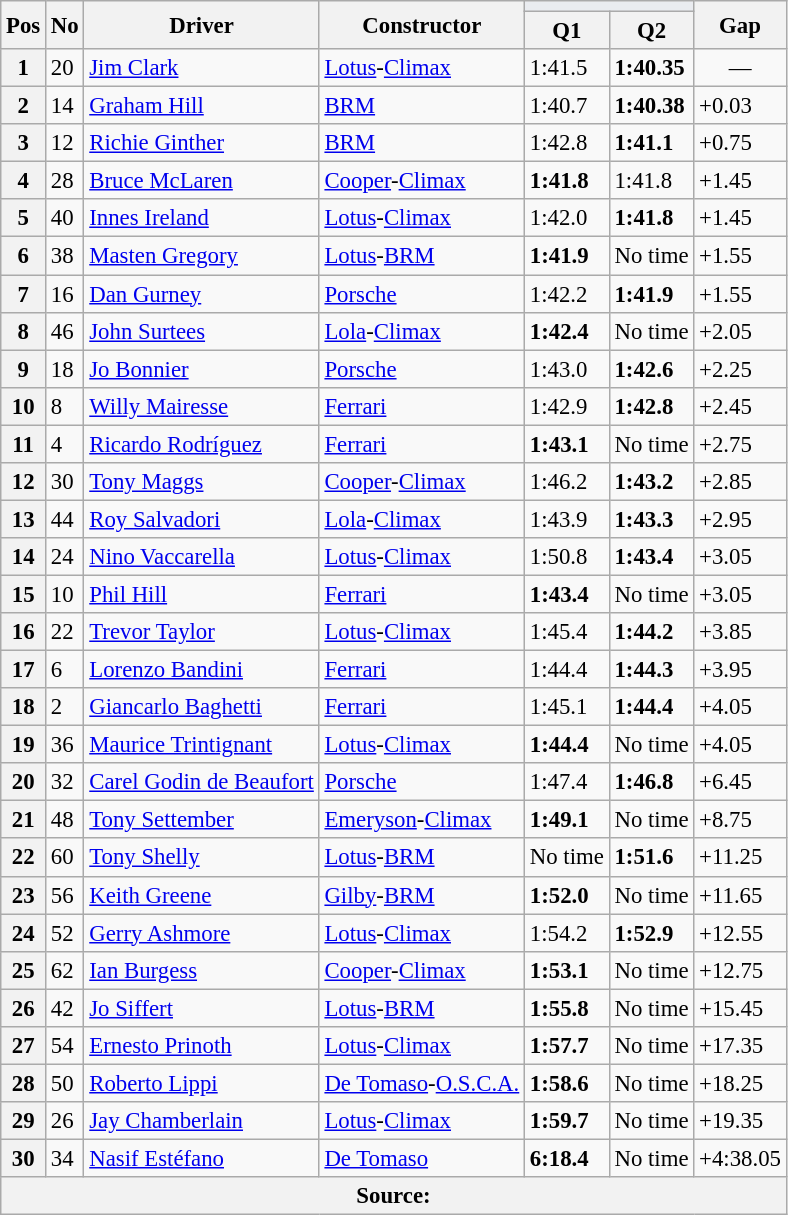<table class="wikitable sortable" style="font-size: 95%;">
<tr>
<th rowspan="2">Pos</th>
<th rowspan="2">No</th>
<th rowspan="2">Driver</th>
<th rowspan="2">Constructor</th>
<th colspan="2" style="background:#eaecf0; text-align:center;"></th>
<th rowspan="2">Gap</th>
</tr>
<tr>
<th>Q1</th>
<th>Q2</th>
</tr>
<tr>
<th>1</th>
<td>20</td>
<td> <a href='#'>Jim Clark</a></td>
<td><a href='#'>Lotus</a>-<a href='#'>Climax</a></td>
<td>1:41.5</td>
<td><strong>1:40.35</strong></td>
<td align="center">—</td>
</tr>
<tr>
<th>2</th>
<td>14</td>
<td> <a href='#'>Graham Hill</a></td>
<td><a href='#'>BRM</a></td>
<td>1:40.7</td>
<td><strong>1:40.38</strong></td>
<td>+0.03</td>
</tr>
<tr>
<th>3</th>
<td>12</td>
<td> <a href='#'>Richie Ginther</a></td>
<td><a href='#'>BRM</a></td>
<td>1:42.8</td>
<td><strong>1:41.1</strong></td>
<td>+0.75</td>
</tr>
<tr>
<th>4</th>
<td>28</td>
<td> <a href='#'>Bruce McLaren</a></td>
<td><a href='#'>Cooper</a>-<a href='#'>Climax</a></td>
<td><strong>1:41.8</strong></td>
<td>1:41.8</td>
<td>+1.45</td>
</tr>
<tr>
<th>5</th>
<td>40</td>
<td> <a href='#'>Innes Ireland</a></td>
<td><a href='#'>Lotus</a>-<a href='#'>Climax</a></td>
<td>1:42.0</td>
<td><strong>1:41.8</strong></td>
<td>+1.45</td>
</tr>
<tr>
<th>6</th>
<td>38</td>
<td> <a href='#'>Masten Gregory</a></td>
<td><a href='#'>Lotus</a>-<a href='#'>BRM</a></td>
<td><strong>1:41.9</strong></td>
<td>No time</td>
<td>+1.55</td>
</tr>
<tr>
<th>7</th>
<td>16</td>
<td> <a href='#'>Dan Gurney</a></td>
<td><a href='#'>Porsche</a></td>
<td>1:42.2</td>
<td><strong>1:41.9</strong></td>
<td>+1.55</td>
</tr>
<tr>
<th>8</th>
<td>46</td>
<td> <a href='#'>John Surtees</a></td>
<td><a href='#'>Lola</a>-<a href='#'>Climax</a></td>
<td><strong>1:42.4</strong></td>
<td>No time</td>
<td>+2.05</td>
</tr>
<tr>
<th>9</th>
<td>18</td>
<td> <a href='#'>Jo Bonnier</a></td>
<td><a href='#'>Porsche</a></td>
<td>1:43.0</td>
<td><strong>1:42.6</strong></td>
<td>+2.25</td>
</tr>
<tr>
<th>10</th>
<td>8</td>
<td> <a href='#'>Willy Mairesse</a></td>
<td><a href='#'>Ferrari</a></td>
<td>1:42.9</td>
<td><strong>1:42.8</strong></td>
<td>+2.45</td>
</tr>
<tr>
<th>11</th>
<td>4</td>
<td> <a href='#'>Ricardo Rodríguez</a></td>
<td><a href='#'>Ferrari</a></td>
<td><strong>1:43.1</strong></td>
<td>No time</td>
<td>+2.75</td>
</tr>
<tr>
<th>12</th>
<td>30</td>
<td> <a href='#'>Tony Maggs</a></td>
<td><a href='#'>Cooper</a>-<a href='#'>Climax</a></td>
<td>1:46.2</td>
<td><strong>1:43.2</strong></td>
<td>+2.85</td>
</tr>
<tr>
<th>13</th>
<td>44</td>
<td> <a href='#'>Roy Salvadori</a></td>
<td><a href='#'>Lola</a>-<a href='#'>Climax</a></td>
<td>1:43.9</td>
<td><strong>1:43.3</strong></td>
<td>+2.95</td>
</tr>
<tr>
<th>14</th>
<td>24</td>
<td> <a href='#'>Nino Vaccarella</a></td>
<td><a href='#'>Lotus</a>-<a href='#'>Climax</a></td>
<td>1:50.8</td>
<td><strong>1:43.4</strong></td>
<td>+3.05</td>
</tr>
<tr>
<th>15</th>
<td>10</td>
<td> <a href='#'>Phil Hill</a></td>
<td><a href='#'>Ferrari</a></td>
<td><strong>1:43.4</strong></td>
<td>No time</td>
<td>+3.05</td>
</tr>
<tr>
<th>16</th>
<td>22</td>
<td> <a href='#'>Trevor Taylor</a></td>
<td><a href='#'>Lotus</a>-<a href='#'>Climax</a></td>
<td>1:45.4</td>
<td><strong>1:44.2</strong></td>
<td>+3.85</td>
</tr>
<tr>
<th>17</th>
<td>6</td>
<td> <a href='#'>Lorenzo Bandini</a></td>
<td><a href='#'>Ferrari</a></td>
<td>1:44.4</td>
<td><strong>1:44.3</strong></td>
<td>+3.95</td>
</tr>
<tr>
<th>18</th>
<td>2</td>
<td> <a href='#'>Giancarlo Baghetti</a></td>
<td><a href='#'>Ferrari</a></td>
<td>1:45.1</td>
<td><strong>1:44.4</strong></td>
<td>+4.05</td>
</tr>
<tr>
<th>19</th>
<td>36</td>
<td> <a href='#'>Maurice Trintignant</a></td>
<td><a href='#'>Lotus</a>-<a href='#'>Climax</a></td>
<td><strong>1:44.4</strong></td>
<td>No time</td>
<td>+4.05</td>
</tr>
<tr>
<th>20</th>
<td>32</td>
<td> <a href='#'>Carel Godin de Beaufort</a></td>
<td><a href='#'>Porsche</a></td>
<td>1:47.4</td>
<td><strong>1:46.8</strong></td>
<td>+6.45</td>
</tr>
<tr>
<th>21</th>
<td>48</td>
<td> <a href='#'>Tony Settember</a></td>
<td><a href='#'>Emeryson</a>-<a href='#'>Climax</a></td>
<td><strong>1:49.1</strong></td>
<td>No time</td>
<td>+8.75</td>
</tr>
<tr>
<th>22</th>
<td>60</td>
<td> <a href='#'>Tony Shelly</a></td>
<td><a href='#'>Lotus</a>-<a href='#'>BRM</a></td>
<td>No time</td>
<td><strong>1:51.6</strong></td>
<td>+11.25</td>
</tr>
<tr>
<th>23</th>
<td>56</td>
<td> <a href='#'>Keith Greene</a></td>
<td><a href='#'>Gilby</a>-<a href='#'>BRM</a></td>
<td><strong>1:52.0</strong></td>
<td>No time</td>
<td>+11.65</td>
</tr>
<tr>
<th>24</th>
<td>52</td>
<td> <a href='#'>Gerry Ashmore</a></td>
<td><a href='#'>Lotus</a>-<a href='#'>Climax</a></td>
<td>1:54.2</td>
<td><strong>1:52.9</strong></td>
<td>+12.55</td>
</tr>
<tr>
<th>25</th>
<td>62</td>
<td> <a href='#'>Ian Burgess</a></td>
<td><a href='#'>Cooper</a>-<a href='#'>Climax</a></td>
<td><strong>1:53.1</strong></td>
<td>No time</td>
<td>+12.75</td>
</tr>
<tr>
<th>26</th>
<td>42</td>
<td> <a href='#'>Jo Siffert</a></td>
<td><a href='#'>Lotus</a>-<a href='#'>BRM</a></td>
<td><strong>1:55.8</strong></td>
<td>No time</td>
<td>+15.45</td>
</tr>
<tr>
<th>27</th>
<td>54</td>
<td> <a href='#'>Ernesto Prinoth</a></td>
<td><a href='#'>Lotus</a>-<a href='#'>Climax</a></td>
<td><strong>1:57.7</strong></td>
<td>No time</td>
<td>+17.35</td>
</tr>
<tr>
<th>28</th>
<td>50</td>
<td> <a href='#'>Roberto Lippi</a></td>
<td><a href='#'>De Tomaso</a>-<a href='#'>O.S.C.A.</a></td>
<td><strong>1:58.6</strong></td>
<td>No time</td>
<td>+18.25</td>
</tr>
<tr>
<th>29</th>
<td>26</td>
<td> <a href='#'>Jay Chamberlain</a></td>
<td><a href='#'>Lotus</a>-<a href='#'>Climax</a></td>
<td><strong>1:59.7</strong></td>
<td>No time</td>
<td>+19.35</td>
</tr>
<tr>
<th>30</th>
<td>34</td>
<td> <a href='#'>Nasif Estéfano</a></td>
<td><a href='#'>De Tomaso</a></td>
<td><strong>6:18.4</strong></td>
<td>No time</td>
<td>+4:38.05</td>
</tr>
<tr>
<th colspan="7">Source:</th>
</tr>
</table>
